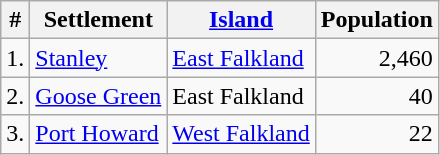<table class="wikitable sortable">
<tr>
<th>#</th>
<th>Settlement</th>
<th><a href='#'>Island</a></th>
<th>Population</th>
</tr>
<tr>
<td>1.</td>
<td><a href='#'>Stanley</a></td>
<td><a href='#'>East Falkland</a></td>
<td align=right>2,460</td>
</tr>
<tr>
<td>2.</td>
<td><a href='#'>Goose Green</a></td>
<td>East Falkland</td>
<td align=right>40</td>
</tr>
<tr>
<td>3.</td>
<td><a href='#'>Port Howard</a></td>
<td><a href='#'>West Falkland</a></td>
<td align=right>22</td>
</tr>
</table>
